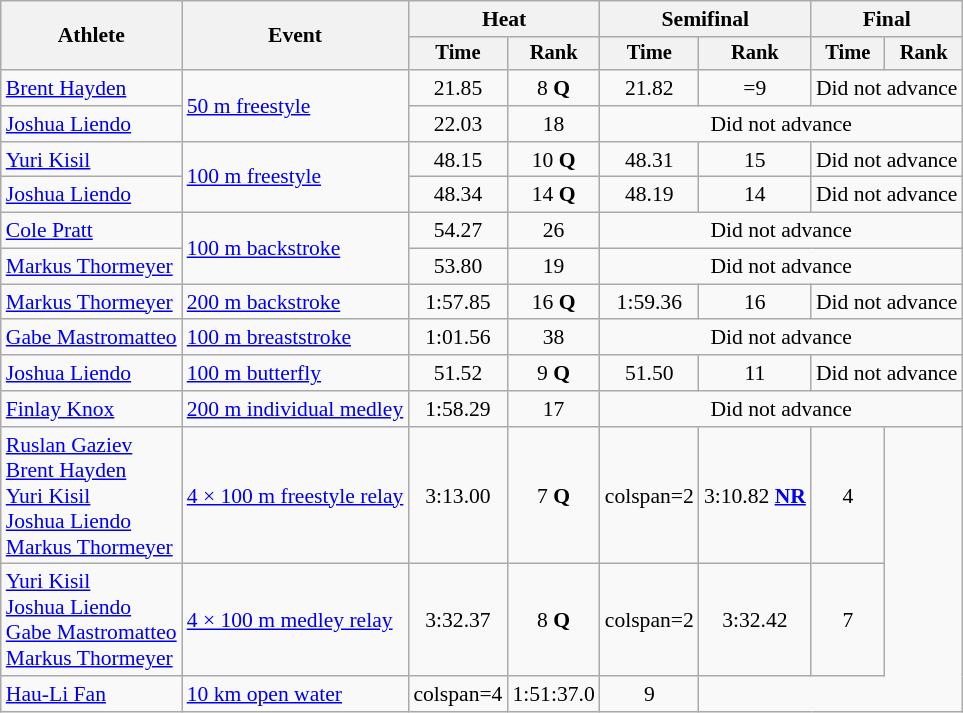<table class=wikitable style=font-size:90%;text-align:center>
<tr>
<th rowspan=2>Athlete</th>
<th rowspan=2>Event</th>
<th colspan=2>Heat</th>
<th colspan=2>Semifinal</th>
<th colspan=2>Final</th>
</tr>
<tr style=font-size:95%>
<th>Time</th>
<th>Rank</th>
<th>Time</th>
<th>Rank</th>
<th>Time</th>
<th>Rank</th>
</tr>
<tr>
<td align=left><a href='#'>Brent Hayden</a></td>
<td align=left rowspan=2><a href='#'>50 m freestyle</a></td>
<td>21.85</td>
<td>8 <strong>Q</strong></td>
<td>21.82</td>
<td>=9</td>
<td colspan="2">Did not advance</td>
</tr>
<tr>
<td align=left><a href='#'>Joshua Liendo</a></td>
<td>22.03</td>
<td>18</td>
<td colspan="4">Did not advance</td>
</tr>
<tr>
<td align=left><a href='#'>Yuri Kisil</a></td>
<td align=left rowspan=2><a href='#'>100 m freestyle</a></td>
<td>48.15</td>
<td>10 <strong>Q</strong></td>
<td>48.31</td>
<td>15</td>
<td colspan="2">Did not advance</td>
</tr>
<tr>
<td align=left><a href='#'>Joshua Liendo</a></td>
<td>48.34</td>
<td>14 <strong>Q</strong></td>
<td>48.19</td>
<td>14</td>
<td colspan="2">Did not advance</td>
</tr>
<tr>
<td align=left><a href='#'>Cole Pratt</a></td>
<td rowspan="2" align="left"><a href='#'>100 m backstroke</a></td>
<td>54.27</td>
<td>26</td>
<td colspan="4">Did not advance</td>
</tr>
<tr>
<td align="left"><a href='#'>Markus Thormeyer</a></td>
<td>53.80</td>
<td>19</td>
<td colspan="4">Did not advance</td>
</tr>
<tr>
<td align="left"><a href='#'>Markus Thormeyer</a></td>
<td align=left><a href='#'>200 m backstroke</a></td>
<td>1:57.85</td>
<td>16 <strong>Q</strong></td>
<td>1:59.36</td>
<td>16</td>
<td colspan="2">Did not advance</td>
</tr>
<tr>
<td align=left><a href='#'>Gabe Mastromatteo</a></td>
<td align=left><a href='#'>100 m breaststroke</a></td>
<td>1:01.56</td>
<td>38</td>
<td colspan="4">Did not advance</td>
</tr>
<tr>
<td align=left><a href='#'>Joshua Liendo</a></td>
<td align=left><a href='#'>100 m butterfly</a></td>
<td>51.52</td>
<td>9 <strong>Q</strong></td>
<td>51.50</td>
<td>11</td>
<td colspan="2">Did not advance</td>
</tr>
<tr>
<td align=left><a href='#'>Finlay Knox</a></td>
<td align=left><a href='#'>200 m individual medley</a></td>
<td>1:58.29</td>
<td>17</td>
<td colspan="4">Did not advance</td>
</tr>
<tr>
<td align=left><a href='#'>Ruslan Gaziev</a><br><a href='#'>Brent Hayden</a><br><a href='#'>Yuri Kisil</a><br><a href='#'>Joshua Liendo</a><br><a href='#'>Markus Thormeyer</a></td>
<td align=left><a href='#'>4 × 100 m freestyle relay</a></td>
<td>3:13.00</td>
<td>7 <strong>Q</strong></td>
<td>colspan=2 </td>
<td>3:10.82 <strong><a href='#'>NR</a></strong></td>
<td>4</td>
</tr>
<tr>
<td align=left><a href='#'>Yuri Kisil</a><br><a href='#'>Joshua Liendo</a><br><a href='#'>Gabe Mastromatteo</a><br><a href='#'>Markus Thormeyer</a></td>
<td align=left><a href='#'>4 × 100 m medley relay</a></td>
<td>3:32.37</td>
<td>8 <strong>Q</strong></td>
<td>colspan=2 </td>
<td>3:32.42</td>
<td>7</td>
</tr>
<tr>
<td align=left><a href='#'>Hau-Li Fan</a></td>
<td align=left><a href='#'>10 km open water</a></td>
<td>colspan=4 </td>
<td>1:51:37.0</td>
<td>9</td>
</tr>
</table>
